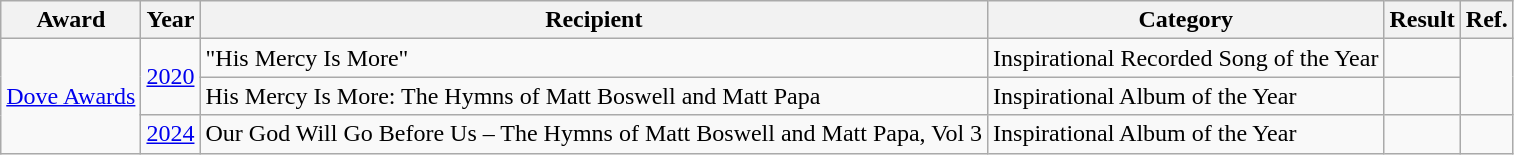<table class="wikitable">
<tr>
<th>Award</th>
<th>Year</th>
<th>Recipient</th>
<th>Category</th>
<th>Result</th>
<th>Ref.</th>
</tr>
<tr>
<td rowspan="3"><a href='#'>Dove Awards</a></td>
<td rowspan="2"><a href='#'>2020</a></td>
<td>"His Mercy Is More"</td>
<td>Inspirational Recorded Song of the Year</td>
<td></td>
<td rowspan="2"></td>
</tr>
<tr>
<td>His Mercy Is More: The Hymns of Matt Boswell and Matt Papa</td>
<td>Inspirational Album of the Year</td>
<td></td>
</tr>
<tr>
<td><a href='#'>2024</a></td>
<td>Our God Will Go Before Us – The Hymns of Matt Boswell and Matt Papa, Vol 3</td>
<td>Inspirational Album of the Year</td>
<td></td>
<td></td>
</tr>
</table>
